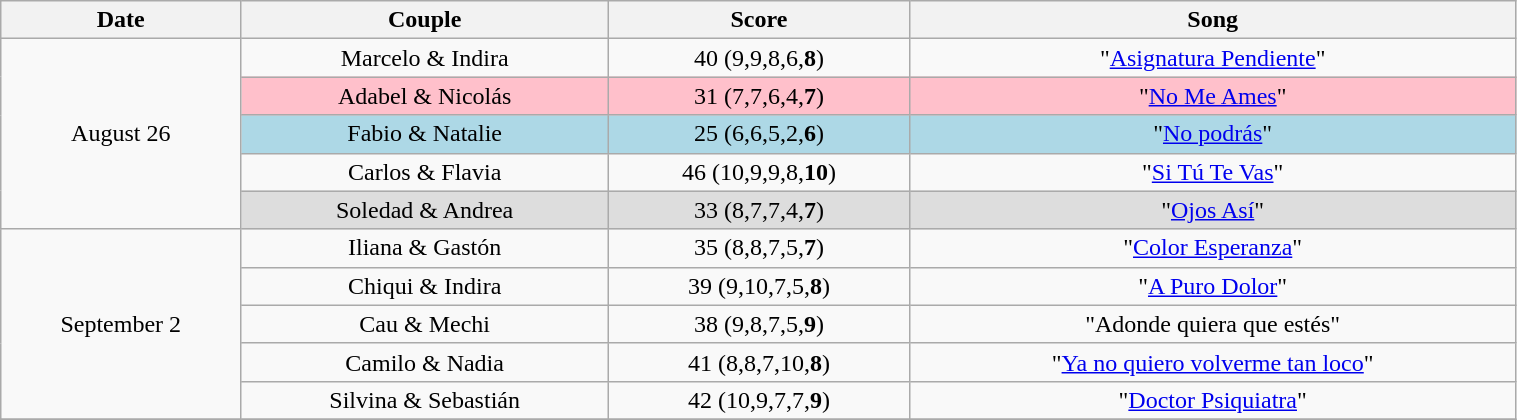<table class="wikitable" style="width:80%; text-align:center;">
<tr>
<th>Date</th>
<th>Couple</th>
<th>Score</th>
<th>Song </th>
</tr>
<tr>
<td rowspan=5>August 26</td>
<td>Marcelo & Indira</td>
<td>40 (9,9,8,6,<strong>8</strong>)</td>
<td>"<a href='#'>Asignatura Pendiente</a>" </td>
</tr>
<tr style="background:pink;">
<td>Adabel & Nicolás</td>
<td>31 (7,7,6,4,<strong>7</strong>)</td>
<td>"<a href='#'>No Me Ames</a>" </td>
</tr>
<tr style="background:lightblue;">
<td>Fabio & Natalie</td>
<td>25 (6,6,5,2,<strong>6</strong>)</td>
<td>"<a href='#'>No podrás</a>" </td>
</tr>
<tr>
<td>Carlos & Flavia</td>
<td>46 (10,9,9,8,<strong>10</strong>)</td>
<td>"<a href='#'>Si Tú Te Vas</a>" </td>
</tr>
<tr style="background:#dddddd;">
<td>Soledad & Andrea</td>
<td>33 (8,7,7,4,<strong>7</strong>)</td>
<td>"<a href='#'>Ojos Así</a>" </td>
</tr>
<tr>
<td rowspan=5>September 2</td>
<td>Iliana & Gastón</td>
<td>35 (8,8,7,5,<strong>7</strong>)</td>
<td>"<a href='#'>Color Esperanza</a>" </td>
</tr>
<tr>
<td>Chiqui & Indira</td>
<td>39 (9,10,7,5,<strong>8</strong>)</td>
<td>"<a href='#'>A Puro Dolor</a>" </td>
</tr>
<tr>
<td>Cau & Mechi</td>
<td>38 (9,8,7,5,<strong>9</strong>)</td>
<td>"Adonde quiera que estés" </td>
</tr>
<tr>
<td>Camilo & Nadia</td>
<td>41 (8,8,7,10,<strong>8</strong>)</td>
<td>"<a href='#'>Ya no quiero volverme tan loco</a>" </td>
</tr>
<tr>
<td>Silvina & Sebastián</td>
<td>42 (10,9,7,7,<strong>9</strong>)</td>
<td>"<a href='#'>Doctor Psiquiatra</a>" </td>
</tr>
<tr>
</tr>
</table>
